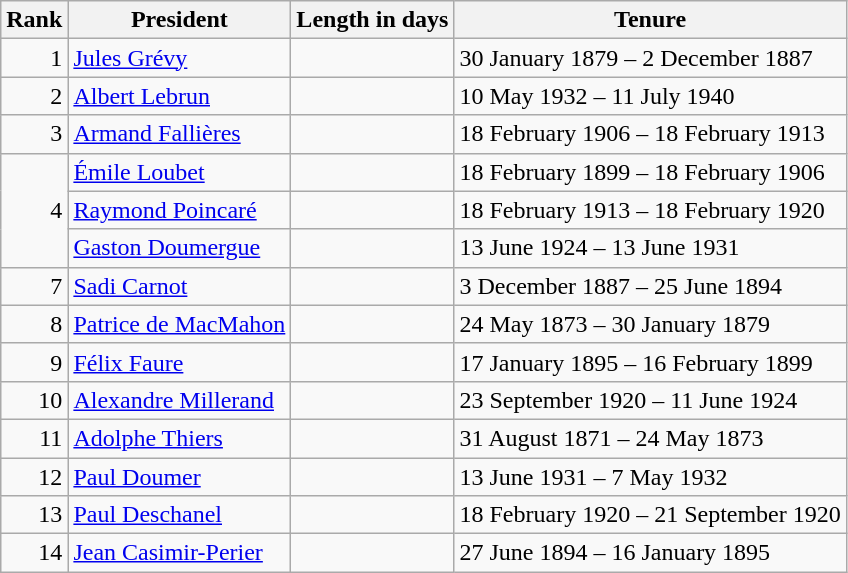<table class="wikitable sortable">
<tr>
<th>Rank</th>
<th>President</th>
<th>Length in days</th>
<th>Tenure</th>
</tr>
<tr>
<td align=right>1</td>
<td><a href='#'>Jules Grévy</a></td>
<td></td>
<td>30 January 1879 – 2 December 1887</td>
</tr>
<tr>
<td align=right>2</td>
<td><a href='#'>Albert Lebrun</a></td>
<td></td>
<td>10 May 1932 – 11 July 1940</td>
</tr>
<tr>
<td align=right>3</td>
<td><a href='#'>Armand Fallières</a></td>
<td></td>
<td>18 February 1906 – 18 February 1913</td>
</tr>
<tr>
<td align=right rowspan="3">4</td>
<td><a href='#'>Émile Loubet</a></td>
<td></td>
<td>18 February 1899 – 18 February 1906</td>
</tr>
<tr>
<td><a href='#'>Raymond Poincaré</a></td>
<td></td>
<td>18 February 1913 – 18 February 1920</td>
</tr>
<tr>
<td><a href='#'>Gaston Doumergue</a></td>
<td></td>
<td>13 June 1924 – 13 June 1931</td>
</tr>
<tr>
<td align=right>7</td>
<td><a href='#'>Sadi Carnot</a></td>
<td></td>
<td>3 December 1887 – 25 June 1894</td>
</tr>
<tr>
<td align=right>8</td>
<td><a href='#'>Patrice de MacMahon</a></td>
<td></td>
<td>24 May 1873 – 30 January 1879</td>
</tr>
<tr>
<td align=right>9</td>
<td><a href='#'>Félix Faure</a></td>
<td></td>
<td>17 January 1895 – 16 February 1899</td>
</tr>
<tr>
<td align=right>10</td>
<td><a href='#'>Alexandre Millerand</a></td>
<td></td>
<td>23 September 1920 – 11 June 1924</td>
</tr>
<tr>
<td align=right>11</td>
<td><a href='#'>Adolphe Thiers</a></td>
<td></td>
<td>31 August 1871 – 24 May 1873</td>
</tr>
<tr>
<td align=right>12</td>
<td><a href='#'>Paul Doumer</a></td>
<td></td>
<td>13 June 1931 – 7 May 1932</td>
</tr>
<tr>
<td align=right>13</td>
<td><a href='#'>Paul Deschanel</a></td>
<td></td>
<td>18 February 1920 – 21 September 1920</td>
</tr>
<tr>
<td align=right>14</td>
<td><a href='#'>Jean Casimir-Perier</a></td>
<td></td>
<td>27 June 1894 – 16 January 1895</td>
</tr>
</table>
